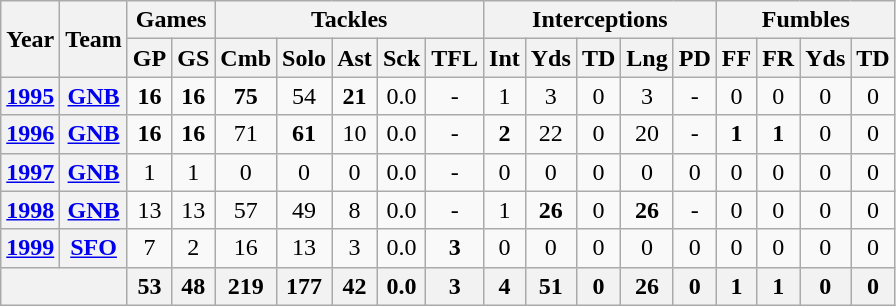<table class="wikitable" style="text-align:center">
<tr>
<th rowspan="2">Year</th>
<th rowspan="2">Team</th>
<th colspan="2">Games</th>
<th colspan="5">Tackles</th>
<th colspan="5">Interceptions</th>
<th colspan="4">Fumbles</th>
</tr>
<tr>
<th>GP</th>
<th>GS</th>
<th>Cmb</th>
<th>Solo</th>
<th>Ast</th>
<th>Sck</th>
<th>TFL</th>
<th>Int</th>
<th>Yds</th>
<th>TD</th>
<th>Lng</th>
<th>PD</th>
<th>FF</th>
<th>FR</th>
<th>Yds</th>
<th>TD</th>
</tr>
<tr>
<th><a href='#'>1995</a></th>
<th><a href='#'>GNB</a></th>
<td><strong>16</strong></td>
<td><strong>16</strong></td>
<td><strong>75</strong></td>
<td>54</td>
<td><strong>21</strong></td>
<td>0.0</td>
<td>-</td>
<td>1</td>
<td>3</td>
<td>0</td>
<td>3</td>
<td>-</td>
<td>0</td>
<td>0</td>
<td>0</td>
<td>0</td>
</tr>
<tr>
<th><a href='#'>1996</a></th>
<th><a href='#'>GNB</a></th>
<td><strong>16</strong></td>
<td><strong>16</strong></td>
<td>71</td>
<td><strong>61</strong></td>
<td>10</td>
<td>0.0</td>
<td>-</td>
<td><strong>2</strong></td>
<td>22</td>
<td>0</td>
<td>20</td>
<td>-</td>
<td><strong>1</strong></td>
<td><strong>1</strong></td>
<td>0</td>
<td>0</td>
</tr>
<tr>
<th><a href='#'>1997</a></th>
<th><a href='#'>GNB</a></th>
<td>1</td>
<td>1</td>
<td>0</td>
<td>0</td>
<td>0</td>
<td>0.0</td>
<td>-</td>
<td>0</td>
<td>0</td>
<td>0</td>
<td>0</td>
<td>0</td>
<td>0</td>
<td>0</td>
<td>0</td>
<td>0</td>
</tr>
<tr>
<th><a href='#'>1998</a></th>
<th><a href='#'>GNB</a></th>
<td>13</td>
<td>13</td>
<td>57</td>
<td>49</td>
<td>8</td>
<td>0.0</td>
<td>-</td>
<td>1</td>
<td><strong>26</strong></td>
<td>0</td>
<td><strong>26</strong></td>
<td>-</td>
<td>0</td>
<td>0</td>
<td>0</td>
<td>0</td>
</tr>
<tr>
<th><a href='#'>1999</a></th>
<th><a href='#'>SFO</a></th>
<td>7</td>
<td>2</td>
<td>16</td>
<td>13</td>
<td>3</td>
<td>0.0</td>
<td><strong>3</strong></td>
<td>0</td>
<td>0</td>
<td>0</td>
<td>0</td>
<td>0</td>
<td>0</td>
<td>0</td>
<td>0</td>
<td>0</td>
</tr>
<tr>
<th colspan="2"></th>
<th>53</th>
<th>48</th>
<th>219</th>
<th>177</th>
<th>42</th>
<th>0.0</th>
<th>3</th>
<th>4</th>
<th>51</th>
<th>0</th>
<th>26</th>
<th>0</th>
<th>1</th>
<th>1</th>
<th>0</th>
<th>0</th>
</tr>
</table>
